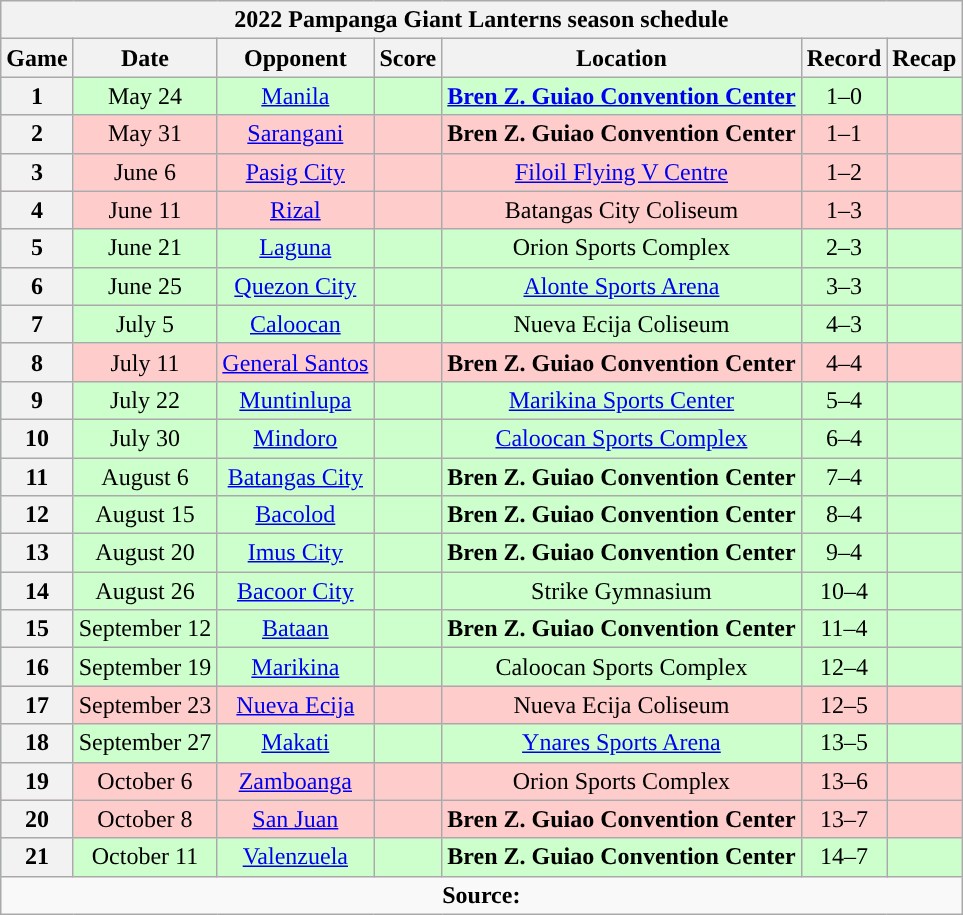<table class="wikitable" style="text-align:center">
<tr>
<th colspan=7>2022 Pampanga Giant Lanterns season schedule</th>
</tr>
<tr>
<th>Game</th>
<th>Date</th>
<th>Opponent</th>
<th>Score</th>
<th>Location</th>
<th>Record</th>
<th>Recap<br></th>
</tr>
<tr style="background:#cfc">
<th>1</th>
<td>May 24</td>
<td><a href='#'>Manila</a></td>
<td></td>
<td><strong><a href='#'>Bren Z. Guiao Convention Center</a></strong></td>
<td>1–0</td>
<td></td>
</tr>
<tr style="background:#fcc">
<th>2</th>
<td>May 31</td>
<td><a href='#'>Sarangani</a></td>
<td></td>
<td><strong>Bren Z. Guiao Convention Center</strong></td>
<td>1–1</td>
<td></td>
</tr>
<tr style="background:#fcc">
<th>3</th>
<td>June 6</td>
<td><a href='#'>Pasig City</a></td>
<td></td>
<td><a href='#'>Filoil Flying V Centre</a></td>
<td>1–2</td>
<td></td>
</tr>
<tr style="background:#fcc">
<th>4</th>
<td>June 11</td>
<td><a href='#'>Rizal</a></td>
<td></td>
<td>Batangas City Coliseum</td>
<td>1–3</td>
<td></td>
</tr>
<tr style="background:#cfc">
<th>5</th>
<td>June 21</td>
<td><a href='#'>Laguna</a></td>
<td></td>
<td>Orion Sports Complex</td>
<td>2–3</td>
<td></td>
</tr>
<tr style="background:#cfc">
<th>6</th>
<td>June 25</td>
<td><a href='#'>Quezon City</a></td>
<td></td>
<td><a href='#'>Alonte Sports Arena</a></td>
<td>3–3</td>
<td></td>
</tr>
<tr style="background:#cfc">
<th>7</th>
<td>July 5</td>
<td><a href='#'>Caloocan</a></td>
<td></td>
<td>Nueva Ecija Coliseum</td>
<td>4–3</td>
<td><br></td>
</tr>
<tr style="background:#fcc">
<th>8</th>
<td>July 11</td>
<td><a href='#'>General Santos</a></td>
<td></td>
<td><strong>Bren Z. Guiao Convention Center</strong></td>
<td>4–4</td>
<td></td>
</tr>
<tr style="background:#cfc">
<th>9</th>
<td>July 22</td>
<td><a href='#'>Muntinlupa</a></td>
<td></td>
<td><a href='#'>Marikina Sports Center</a></td>
<td>5–4</td>
<td></td>
</tr>
<tr style="background:#cfc">
<th>10</th>
<td>July 30</td>
<td><a href='#'>Mindoro</a></td>
<td></td>
<td><a href='#'>Caloocan Sports Complex</a></td>
<td>6–4</td>
<td></td>
</tr>
<tr style="background:#cfc">
<th>11</th>
<td>August 6</td>
<td><a href='#'>Batangas City</a></td>
<td></td>
<td><strong>Bren Z. Guiao Convention Center</strong></td>
<td>7–4</td>
<td></td>
</tr>
<tr style="background:#cfc">
<th>12</th>
<td>August 15</td>
<td><a href='#'>Bacolod</a></td>
<td></td>
<td><strong>Bren Z. Guiao Convention Center</strong></td>
<td>8–4</td>
<td></td>
</tr>
<tr style="background:#cfc">
<th>13</th>
<td>August 20</td>
<td><a href='#'>Imus City</a></td>
<td></td>
<td><strong>Bren Z. Guiao Convention Center</strong></td>
<td>9–4</td>
<td></td>
</tr>
<tr style="background:#cfc">
<th>14</th>
<td>August 26</td>
<td><a href='#'>Bacoor City</a></td>
<td></td>
<td>Strike Gymnasium</td>
<td>10–4</td>
<td><br></td>
</tr>
<tr style="background:#cfc">
<th>15</th>
<td>September 12</td>
<td><a href='#'>Bataan</a></td>
<td></td>
<td><strong>Bren Z. Guiao Convention Center</strong></td>
<td>11–4</td>
<td></td>
</tr>
<tr style="background:#cfc">
<th>16</th>
<td>September 19</td>
<td><a href='#'>Marikina</a></td>
<td></td>
<td>Caloocan Sports Complex</td>
<td>12–4</td>
<td></td>
</tr>
<tr style="background:#fcc">
<th>17</th>
<td>September 23</td>
<td><a href='#'>Nueva Ecija</a></td>
<td></td>
<td>Nueva Ecija Coliseum</td>
<td>12–5</td>
<td></td>
</tr>
<tr style="background:#cfc">
<th>18</th>
<td>September 27</td>
<td><a href='#'>Makati</a></td>
<td></td>
<td><a href='#'>Ynares Sports Arena</a></td>
<td>13–5</td>
<td></td>
</tr>
<tr style="background:#fcc">
<th>19</th>
<td>October 6</td>
<td><a href='#'>Zamboanga</a></td>
<td></td>
<td>Orion Sports Complex</td>
<td>13–6</td>
<td></td>
</tr>
<tr style="background:#fcc">
<th>20</th>
<td>October 8</td>
<td><a href='#'>San Juan</a></td>
<td></td>
<td><strong>Bren Z. Guiao Convention Center</strong></td>
<td>13–7</td>
<td></td>
</tr>
<tr style="background:#cfc">
<th>21</th>
<td>October 11</td>
<td><a href='#'>Valenzuela</a></td>
<td></td>
<td><strong>Bren Z. Guiao Convention Center</strong></td>
<td>14–7</td>
<td></td>
</tr>
<tr>
<td colspan=7 align=center><strong>Source: </strong></td>
</tr>
</table>
